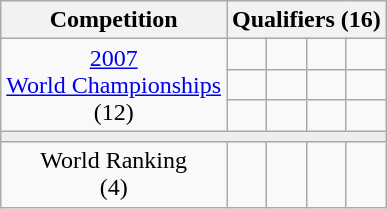<table class="wikitable">
<tr>
<th>Competition</th>
<th colspan=4>Qualifiers (16)</th>
</tr>
<tr>
<td align=center rowspan="3"><a href='#'>2007 <br> World Championships</a> <br> (12)</td>
<td></td>
<td></td>
<td></td>
<td></td>
</tr>
<tr>
<td></td>
<td></td>
<td></td>
<td></td>
</tr>
<tr>
<td></td>
<td></td>
<td></td>
<td></td>
</tr>
<tr bgcolor=#EEEEEE>
<td colspan=5></td>
</tr>
<tr>
<td align=center>World Ranking <br> (4)</td>
<td></td>
<td></td>
<td></td>
<td></td>
</tr>
</table>
